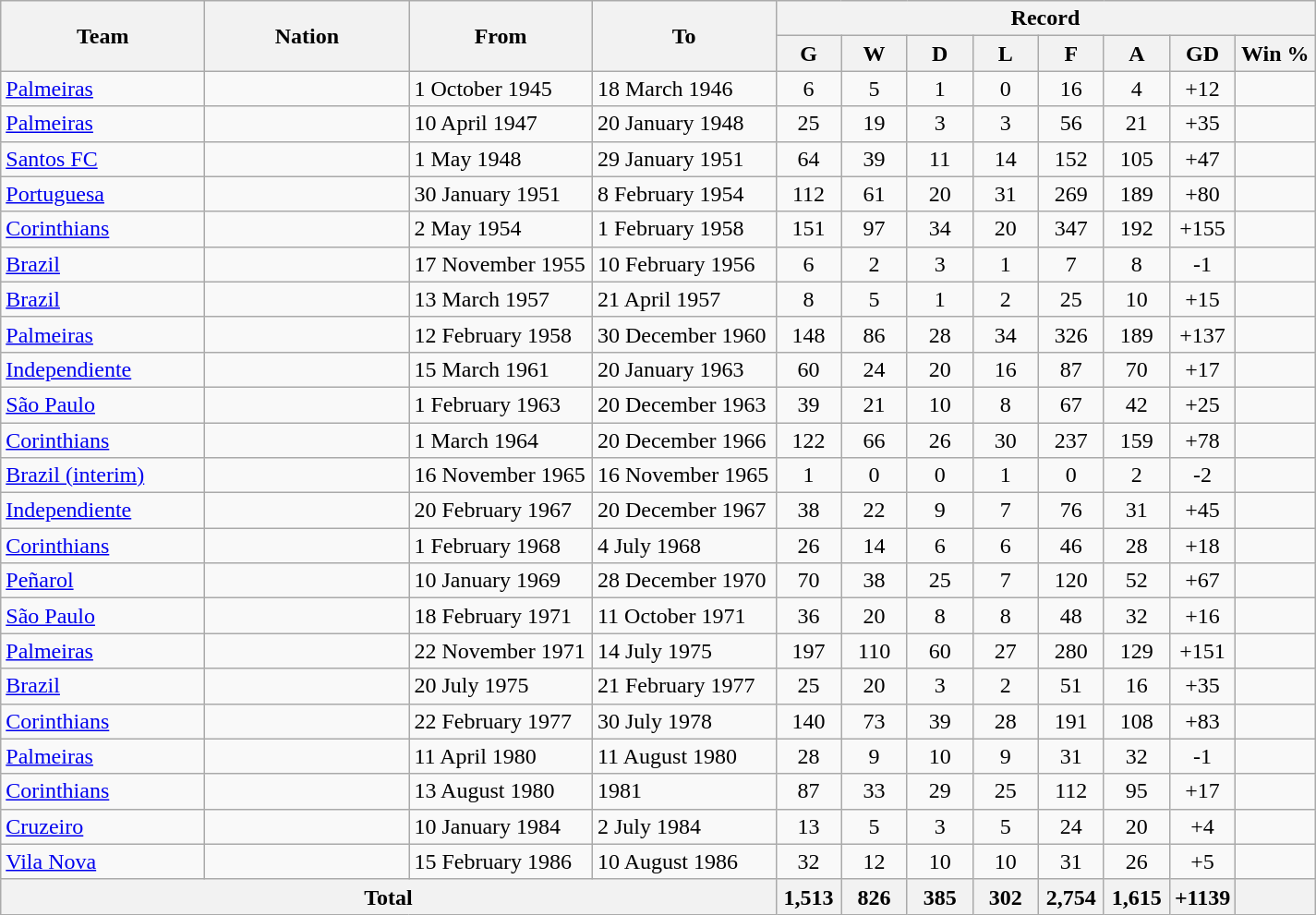<table class="wikitable" style="text-align: center">
<tr>
<th rowspan=2 width=140>Team</th>
<th rowspan=2 width=140>Nation</th>
<th rowspan=2 width=125>From</th>
<th rowspan=2 width=125>To</th>
<th colspan=8>Record</th>
</tr>
<tr>
<th width=40>G</th>
<th width=40>W</th>
<th width=40>D</th>
<th width=40>L</th>
<th width=40>F</th>
<th width=40>A</th>
<th width=40>GD</th>
<th width=50>Win %</th>
</tr>
<tr>
<td align="left"><a href='#'>Palmeiras</a></td>
<td align="left"></td>
<td align=left>1 October 1945</td>
<td align=left>18 March 1946</td>
<td>6</td>
<td>5</td>
<td>1</td>
<td>0</td>
<td>16</td>
<td>4</td>
<td>+12</td>
<td></td>
</tr>
<tr>
<td align="left"><a href='#'>Palmeiras</a></td>
<td align="left"></td>
<td align=left>10 April 1947</td>
<td align=left>20 January 1948</td>
<td>25</td>
<td>19</td>
<td>3</td>
<td>3</td>
<td>56</td>
<td>21</td>
<td>+35</td>
<td></td>
</tr>
<tr>
<td align="left"><a href='#'>Santos FC</a></td>
<td align="left"></td>
<td align=left>1 May 1948</td>
<td align=left>29 January 1951</td>
<td>64</td>
<td>39</td>
<td>11</td>
<td>14</td>
<td>152</td>
<td>105</td>
<td>+47</td>
<td></td>
</tr>
<tr>
<td align="left"><a href='#'>Portuguesa</a></td>
<td align="left"></td>
<td align=left>30 January 1951</td>
<td align=left>8 February 1954</td>
<td>112</td>
<td>61</td>
<td>20</td>
<td>31</td>
<td>269</td>
<td>189</td>
<td>+80</td>
<td></td>
</tr>
<tr>
<td align="left"><a href='#'>Corinthians</a></td>
<td align="left"></td>
<td align=left>2 May 1954</td>
<td align=left>1 February 1958</td>
<td>151</td>
<td>97</td>
<td>34</td>
<td>20</td>
<td>347</td>
<td>192</td>
<td>+155</td>
<td></td>
</tr>
<tr>
<td align="left"><a href='#'>Brazil</a></td>
<td align="left"></td>
<td align=left>17 November 1955</td>
<td align=left>10 February 1956</td>
<td>6</td>
<td>2</td>
<td>3</td>
<td>1</td>
<td>7</td>
<td>8</td>
<td>-1</td>
<td></td>
</tr>
<tr>
<td align="left"><a href='#'>Brazil</a></td>
<td align="left"></td>
<td align=left>13 March 1957</td>
<td align=left>21 April 1957</td>
<td>8</td>
<td>5</td>
<td>1</td>
<td>2</td>
<td>25</td>
<td>10</td>
<td>+15</td>
<td></td>
</tr>
<tr>
<td align="left"><a href='#'>Palmeiras</a></td>
<td align="left"></td>
<td align=left>12 February 1958</td>
<td align=left>30 December 1960</td>
<td>148</td>
<td>86</td>
<td>28</td>
<td>34</td>
<td>326</td>
<td>189</td>
<td>+137</td>
<td></td>
</tr>
<tr>
<td align="left"><a href='#'>Independiente</a></td>
<td align="left"></td>
<td align=left>15 March 1961</td>
<td align=left>20 January 1963</td>
<td>60</td>
<td>24</td>
<td>20</td>
<td>16</td>
<td>87</td>
<td>70</td>
<td>+17</td>
<td></td>
</tr>
<tr>
<td align="left"><a href='#'>São Paulo</a></td>
<td align="left"></td>
<td align=left>1 February 1963</td>
<td align=left>20 December 1963</td>
<td>39</td>
<td>21</td>
<td>10</td>
<td>8</td>
<td>67</td>
<td>42</td>
<td>+25</td>
<td></td>
</tr>
<tr>
<td align="left"><a href='#'>Corinthians</a></td>
<td align="left"></td>
<td align=left>1 March 1964</td>
<td align=left>20 December 1966</td>
<td>122</td>
<td>66</td>
<td>26</td>
<td>30</td>
<td>237</td>
<td>159</td>
<td>+78</td>
<td></td>
</tr>
<tr>
<td align="left"><a href='#'>Brazil (interim)</a></td>
<td align="left"></td>
<td align=left>16 November 1965</td>
<td align=left>16 November 1965</td>
<td>1</td>
<td>0</td>
<td>0</td>
<td>1</td>
<td>0</td>
<td>2</td>
<td>-2</td>
<td></td>
</tr>
<tr>
<td align="left"><a href='#'>Independiente</a></td>
<td align="left"></td>
<td align=left>20 February 1967</td>
<td align=left>20 December 1967</td>
<td>38</td>
<td>22</td>
<td>9</td>
<td>7</td>
<td>76</td>
<td>31</td>
<td>+45</td>
<td></td>
</tr>
<tr>
<td align="left"><a href='#'>Corinthians</a></td>
<td align="left"></td>
<td align=left>1 February 1968</td>
<td align=left>4 July 1968</td>
<td>26</td>
<td>14</td>
<td>6</td>
<td>6</td>
<td>46</td>
<td>28</td>
<td>+18</td>
<td></td>
</tr>
<tr>
<td align="left"><a href='#'>Peñarol</a></td>
<td align="left"></td>
<td align=left>10 January 1969</td>
<td align=left>28 December 1970</td>
<td>70</td>
<td>38</td>
<td>25</td>
<td>7</td>
<td>120</td>
<td>52</td>
<td>+67</td>
<td></td>
</tr>
<tr>
<td align="left"><a href='#'>São Paulo</a></td>
<td align="left"></td>
<td align=left>18 February 1971</td>
<td align=left>11 October 1971</td>
<td>36</td>
<td>20</td>
<td>8</td>
<td>8</td>
<td>48</td>
<td>32</td>
<td>+16</td>
<td></td>
</tr>
<tr>
<td align="left"><a href='#'>Palmeiras</a></td>
<td align="left"></td>
<td align=left>22 November 1971</td>
<td align=left>14 July 1975</td>
<td>197</td>
<td>110</td>
<td>60</td>
<td>27</td>
<td>280</td>
<td>129</td>
<td>+151</td>
<td></td>
</tr>
<tr>
<td align="left"><a href='#'>Brazil</a></td>
<td align="left"></td>
<td align=left>20 July 1975</td>
<td align=left>21 February 1977</td>
<td>25</td>
<td>20</td>
<td>3</td>
<td>2</td>
<td>51</td>
<td>16</td>
<td>+35</td>
<td></td>
</tr>
<tr>
<td align="left"><a href='#'>Corinthians</a></td>
<td align="left"></td>
<td align=left>22 February 1977</td>
<td align=left>30 July 1978</td>
<td>140</td>
<td>73</td>
<td>39</td>
<td>28</td>
<td>191</td>
<td>108</td>
<td>+83</td>
<td></td>
</tr>
<tr>
<td align="left"><a href='#'>Palmeiras</a></td>
<td align="left"></td>
<td align=left>11 April 1980</td>
<td align=left>11 August 1980</td>
<td>28</td>
<td>9</td>
<td>10</td>
<td>9</td>
<td>31</td>
<td>32</td>
<td>-1</td>
<td></td>
</tr>
<tr>
<td align="left"><a href='#'>Corinthians</a></td>
<td align="left"></td>
<td align=left>13 August 1980</td>
<td align=left>1981</td>
<td>87</td>
<td>33</td>
<td>29</td>
<td>25</td>
<td>112</td>
<td>95</td>
<td>+17</td>
<td></td>
</tr>
<tr>
<td align="left"><a href='#'>Cruzeiro</a></td>
<td align="left"></td>
<td align=left>10 January 1984</td>
<td align=left>2 July 1984</td>
<td>13</td>
<td>5</td>
<td>3</td>
<td>5</td>
<td>24</td>
<td>20</td>
<td>+4</td>
<td></td>
</tr>
<tr>
<td align="left"><a href='#'>Vila Nova</a></td>
<td align="left"></td>
<td align=left>15 February 1986</td>
<td align=left>10 August 1986</td>
<td>32</td>
<td>12</td>
<td>10</td>
<td>10</td>
<td>31</td>
<td>26</td>
<td>+5</td>
<td></td>
</tr>
<tr>
<th align="center" colspan="4">Total</th>
<th>1,513</th>
<th>826</th>
<th>385</th>
<th>302</th>
<th>2,754</th>
<th>1,615</th>
<th>+1139</th>
<th></th>
</tr>
</table>
